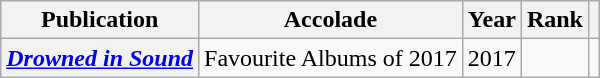<table class="wikitable plainrowheaders">
<tr>
<th scope="col">Publication</th>
<th scope="col">Accolade</th>
<th scope="col">Year</th>
<th scope="col">Rank</th>
<th scope="col"></th>
</tr>
<tr>
<th scope="row"><em><a href='#'>Drowned in Sound</a></em></th>
<td>Favourite Albums of 2017</td>
<td>2017</td>
<td></td>
<td></td>
</tr>
</table>
